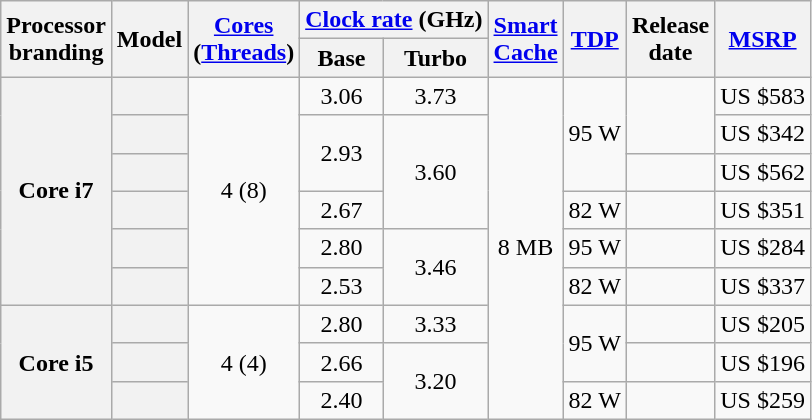<table class="wikitable sortable nowrap" style="text-align: center;">
<tr>
<th class="unsortable" rowspan="2">Processor<br>branding</th>
<th rowspan="2">Model</th>
<th class="unsortable" rowspan="2"><a href='#'>Cores</a><br>(<a href='#'>Threads</a>)</th>
<th colspan="2"><a href='#'>Clock rate</a> (GHz)</th>
<th class="unsortable" rowspan="2"><a href='#'>Smart<br>Cache</a></th>
<th rowspan="2"><a href='#'>TDP</a></th>
<th rowspan="2">Release<br>date</th>
<th class="unsortable" rowspan="2"><a href='#'>MSRP</a></th>
</tr>
<tr>
<th class="unsortable">Base</th>
<th class="unsortable">Turbo</th>
</tr>
<tr>
<th rowspan="6">Core i7</th>
<th style="text-align:left;" data-sort-value="sku9"></th>
<td rowspan="6">4 (8)</td>
<td>3.06</td>
<td>3.73</td>
<td rowspan="9">8 MB</td>
<td rowspan="3">95 W</td>
<td rowspan="2"></td>
<td>US $583</td>
</tr>
<tr>
<th style="text-align:left;" data-sort-value="sku8"></th>
<td rowspan="2">2.93</td>
<td rowspan="3">3.60</td>
<td>US $342</td>
</tr>
<tr>
<th style="text-align:left;" data-sort-value="sku7"></th>
<td></td>
<td>US $562</td>
</tr>
<tr>
<th style="text-align:left;" data-sort-value="sku6"></th>
<td>2.67</td>
<td>82 W</td>
<td></td>
<td>US $351</td>
</tr>
<tr>
<th style="text-align:left;" data-sort-value="sku5"></th>
<td>2.80</td>
<td rowspan="2">3.46</td>
<td>95 W</td>
<td></td>
<td>US $284</td>
</tr>
<tr>
<th style="text-align:left;" data-sort-value="sku4"></th>
<td>2.53</td>
<td>82 W</td>
<td></td>
<td>US $337</td>
</tr>
<tr>
<th rowspan="3">Core i5</th>
<th style="text-align:left;" data-sort-value="sku3"></th>
<td rowspan="3">4 (4)</td>
<td>2.80</td>
<td>3.33</td>
<td rowspan="2">95 W</td>
<td></td>
<td>US $205</td>
</tr>
<tr>
<th style="text-align:left;" data-sort-value="sku2"></th>
<td>2.66</td>
<td rowspan="2">3.20</td>
<td></td>
<td>US $196</td>
</tr>
<tr>
<th style="text-align:left;" data-sort-value="sku1"></th>
<td>2.40</td>
<td>82 W</td>
<td></td>
<td>US $259</td>
</tr>
</table>
